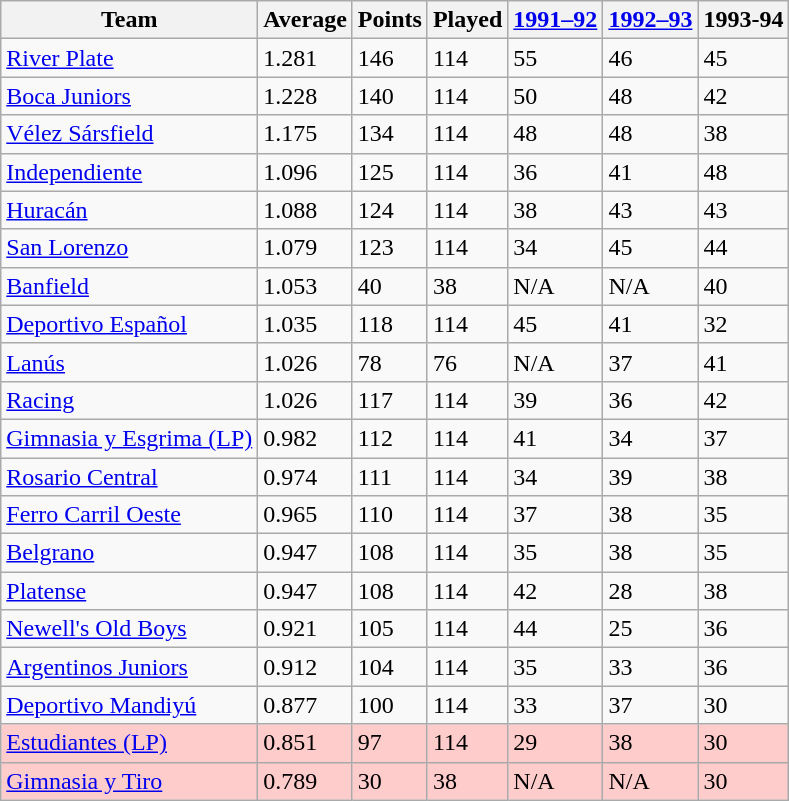<table class="wikitable">
<tr>
<th>Team</th>
<th>Average</th>
<th>Points</th>
<th>Played</th>
<th><a href='#'>1991–92</a></th>
<th><a href='#'>1992–93</a></th>
<th>1993-94</th>
</tr>
<tr>
<td><a href='#'>River Plate</a></td>
<td>1.281</td>
<td>146</td>
<td>114</td>
<td>55</td>
<td>46</td>
<td>45</td>
</tr>
<tr>
<td><a href='#'>Boca Juniors</a></td>
<td>1.228</td>
<td>140</td>
<td>114</td>
<td>50</td>
<td>48</td>
<td>42</td>
</tr>
<tr>
<td><a href='#'>Vélez Sársfield</a></td>
<td>1.175</td>
<td>134</td>
<td>114</td>
<td>48</td>
<td>48</td>
<td>38</td>
</tr>
<tr>
<td><a href='#'>Independiente</a></td>
<td>1.096</td>
<td>125</td>
<td>114</td>
<td>36</td>
<td>41</td>
<td>48</td>
</tr>
<tr>
<td><a href='#'>Huracán</a></td>
<td>1.088</td>
<td>124</td>
<td>114</td>
<td>38</td>
<td>43</td>
<td>43</td>
</tr>
<tr>
<td><a href='#'>San Lorenzo</a></td>
<td>1.079</td>
<td>123</td>
<td>114</td>
<td>34</td>
<td>45</td>
<td>44</td>
</tr>
<tr>
<td><a href='#'>Banfield</a></td>
<td>1.053</td>
<td>40</td>
<td>38</td>
<td>N/A</td>
<td>N/A</td>
<td>40</td>
</tr>
<tr>
<td><a href='#'>Deportivo Español</a></td>
<td>1.035</td>
<td>118</td>
<td>114</td>
<td>45</td>
<td>41</td>
<td>32</td>
</tr>
<tr>
<td><a href='#'>Lanús</a></td>
<td>1.026</td>
<td>78</td>
<td>76</td>
<td>N/A</td>
<td>37</td>
<td>41</td>
</tr>
<tr>
<td><a href='#'>Racing</a></td>
<td>1.026</td>
<td>117</td>
<td>114</td>
<td>39</td>
<td>36</td>
<td>42</td>
</tr>
<tr>
<td><a href='#'>Gimnasia y Esgrima (LP)</a></td>
<td>0.982</td>
<td>112</td>
<td>114</td>
<td>41</td>
<td>34</td>
<td>37</td>
</tr>
<tr>
<td><a href='#'>Rosario Central</a></td>
<td>0.974</td>
<td>111</td>
<td>114</td>
<td>34</td>
<td>39</td>
<td>38</td>
</tr>
<tr>
<td><a href='#'>Ferro Carril Oeste</a></td>
<td>0.965</td>
<td>110</td>
<td>114</td>
<td>37</td>
<td>38</td>
<td>35</td>
</tr>
<tr>
<td><a href='#'>Belgrano</a></td>
<td>0.947</td>
<td>108</td>
<td>114</td>
<td>35</td>
<td>38</td>
<td>35</td>
</tr>
<tr>
<td><a href='#'>Platense</a></td>
<td>0.947</td>
<td>108</td>
<td>114</td>
<td>42</td>
<td>28</td>
<td>38</td>
</tr>
<tr>
<td><a href='#'>Newell's Old Boys</a></td>
<td>0.921</td>
<td>105</td>
<td>114</td>
<td>44</td>
<td>25</td>
<td>36</td>
</tr>
<tr>
<td><a href='#'>Argentinos Juniors</a></td>
<td>0.912</td>
<td>104</td>
<td>114</td>
<td>35</td>
<td>33</td>
<td>36</td>
</tr>
<tr>
<td><a href='#'>Deportivo Mandiyú</a></td>
<td>0.877</td>
<td>100</td>
<td>114</td>
<td>33</td>
<td>37</td>
<td>30</td>
</tr>
<tr bgcolor="FFCCCC">
<td><a href='#'>Estudiantes (LP)</a></td>
<td>0.851</td>
<td>97</td>
<td>114</td>
<td>29</td>
<td>38</td>
<td>30</td>
</tr>
<tr bgcolor="FFCCCC">
<td><a href='#'>Gimnasia y Tiro</a></td>
<td>0.789</td>
<td>30</td>
<td>38</td>
<td>N/A</td>
<td>N/A</td>
<td>30</td>
</tr>
</table>
